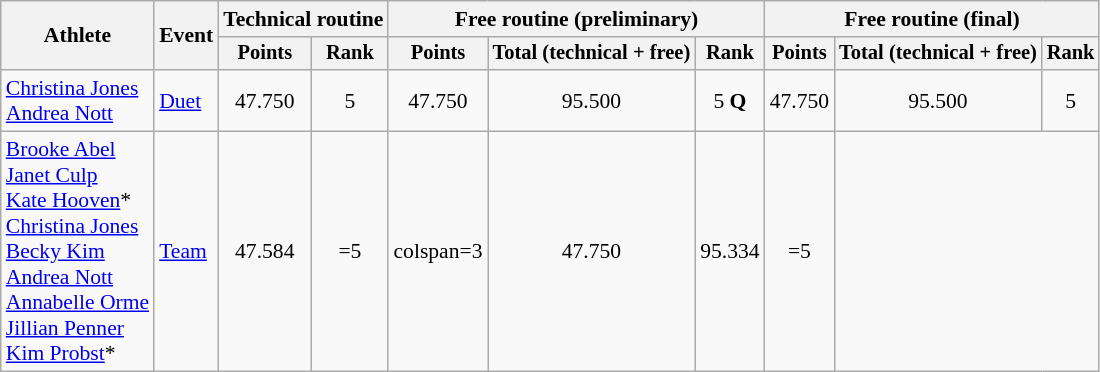<table class=wikitable style=font-size:90%;text-align:center>
<tr>
<th rowspan=2>Athlete</th>
<th rowspan=2>Event</th>
<th colspan=2>Technical routine</th>
<th colspan=3>Free routine (preliminary)</th>
<th colspan=3>Free routine (final)</th>
</tr>
<tr style=font-size:95%>
<th>Points</th>
<th>Rank</th>
<th>Points</th>
<th>Total (technical + free)</th>
<th>Rank</th>
<th>Points</th>
<th>Total (technical + free)</th>
<th>Rank</th>
</tr>
<tr>
<td align=left><a href='#'>Christina Jones</a><br><a href='#'>Andrea Nott</a></td>
<td align=left><a href='#'>Duet</a></td>
<td>47.750</td>
<td>5</td>
<td>47.750</td>
<td>95.500</td>
<td>5 <strong>Q</strong></td>
<td>47.750</td>
<td>95.500</td>
<td>5</td>
</tr>
<tr>
<td align=left><a href='#'>Brooke Abel</a><br><a href='#'>Janet Culp</a><br><a href='#'>Kate Hooven</a>*<br><a href='#'>Christina Jones</a><br><a href='#'>Becky Kim</a><br><a href='#'>Andrea Nott</a><br><a href='#'>Annabelle Orme</a><br><a href='#'>Jillian Penner</a><br><a href='#'>Kim Probst</a>*</td>
<td align=left><a href='#'>Team</a></td>
<td>47.584</td>
<td>=5</td>
<td>colspan=3 </td>
<td>47.750</td>
<td>95.334</td>
<td>=5</td>
</tr>
</table>
